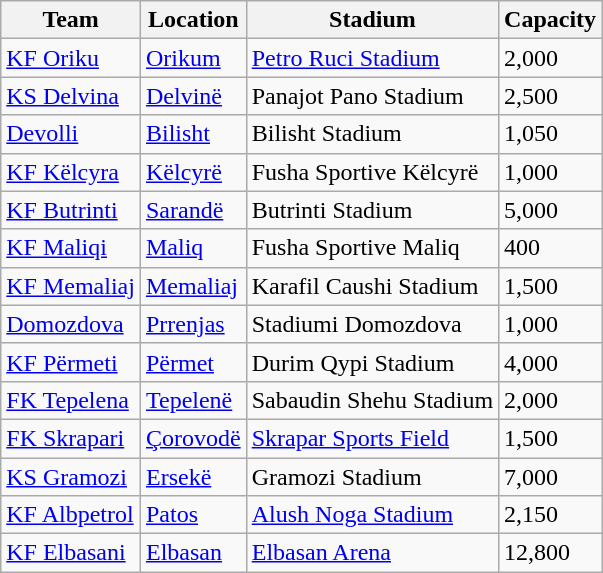<table class="wikitable sortable">
<tr>
<th>Team</th>
<th>Location</th>
<th>Stadium</th>
<th>Capacity</th>
</tr>
<tr>
<td><a href='#'>KF Oriku</a></td>
<td><a href='#'>Orikum</a></td>
<td><a href='#'>Petro Ruci Stadium</a></td>
<td>2,000</td>
</tr>
<tr>
<td><a href='#'>KS Delvina</a></td>
<td><a href='#'>Delvinë</a></td>
<td>Panajot Pano Stadium</td>
<td>2,500</td>
</tr>
<tr>
<td><a href='#'>Devolli</a></td>
<td><a href='#'>Bilisht</a></td>
<td>Bilisht Stadium</td>
<td>1,050</td>
</tr>
<tr>
<td><a href='#'>KF Këlcyra</a></td>
<td><a href='#'>Këlcyrë</a></td>
<td>Fusha Sportive Këlcyrë</td>
<td>1,000</td>
</tr>
<tr>
<td><a href='#'>KF Butrinti</a></td>
<td><a href='#'>Sarandë</a></td>
<td>Butrinti Stadium</td>
<td>5,000</td>
</tr>
<tr>
<td><a href='#'>KF Maliqi</a></td>
<td><a href='#'>Maliq</a></td>
<td>Fusha Sportive Maliq</td>
<td>400</td>
</tr>
<tr>
<td><a href='#'>KF Memaliaj</a></td>
<td><a href='#'>Memaliaj</a></td>
<td>Karafil Caushi Stadium</td>
<td>1,500</td>
</tr>
<tr>
<td><a href='#'>Domozdova</a></td>
<td><a href='#'>Prrenjas</a></td>
<td>Stadiumi Domozdova</td>
<td>1,000</td>
</tr>
<tr>
<td><a href='#'>KF Përmeti</a></td>
<td><a href='#'>Përmet</a></td>
<td>Durim Qypi Stadium</td>
<td>4,000</td>
</tr>
<tr>
<td><a href='#'>FK Tepelena</a></td>
<td><a href='#'>Tepelenë</a></td>
<td>Sabaudin Shehu Stadium</td>
<td>2,000</td>
</tr>
<tr>
<td><a href='#'>FK Skrapari</a></td>
<td><a href='#'>Çorovodë</a></td>
<td><a href='#'>Skrapar Sports Field</a></td>
<td>1,500</td>
</tr>
<tr>
<td><a href='#'>KS Gramozi</a></td>
<td><a href='#'>Ersekë</a></td>
<td>Gramozi Stadium</td>
<td>7,000</td>
</tr>
<tr>
<td><a href='#'>KF Albpetrol</a></td>
<td><a href='#'>Patos</a></td>
<td><a href='#'>Alush Noga Stadium</a></td>
<td>2,150</td>
</tr>
<tr>
<td><a href='#'>KF Elbasani</a></td>
<td><a href='#'>Elbasan</a></td>
<td><a href='#'>Elbasan Arena</a></td>
<td>12,800</td>
</tr>
</table>
